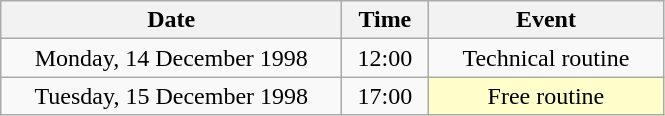<table class = "wikitable" style="text-align:center;">
<tr>
<th width=220>Date</th>
<th width=50>Time</th>
<th width=150>Event</th>
</tr>
<tr>
<td>Monday, 14 December 1998</td>
<td>12:00</td>
<td>Technical routine</td>
</tr>
<tr>
<td>Tuesday, 15 December 1998</td>
<td>17:00</td>
<td bgcolor=ffffcc>Free routine</td>
</tr>
</table>
